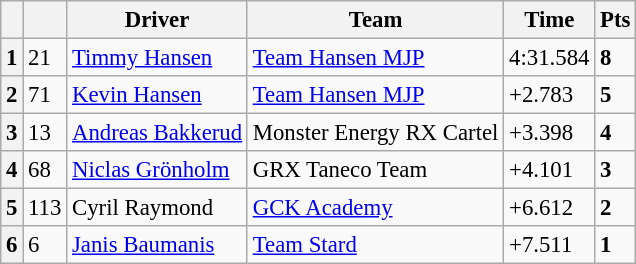<table class="wikitable" style="font-size:95%">
<tr>
<th></th>
<th></th>
<th>Driver</th>
<th>Team</th>
<th>Time</th>
<th>Pts</th>
</tr>
<tr>
<th>1</th>
<td>21</td>
<td> <a href='#'>Timmy Hansen</a></td>
<td><a href='#'>Team Hansen MJP</a></td>
<td>4:31.584</td>
<td><strong>8</strong></td>
</tr>
<tr>
<th>2</th>
<td>71</td>
<td> <a href='#'>Kevin Hansen</a></td>
<td><a href='#'>Team Hansen MJP</a></td>
<td>+2.783</td>
<td><strong>5</strong></td>
</tr>
<tr>
<th>3</th>
<td>13</td>
<td> <a href='#'>Andreas Bakkerud</a></td>
<td>Monster Energy RX Cartel</td>
<td>+3.398</td>
<td><strong>4</strong></td>
</tr>
<tr>
<th>4</th>
<td>68</td>
<td> <a href='#'>Niclas Grönholm</a></td>
<td>GRX Taneco Team</td>
<td>+4.101</td>
<td><strong>3</strong></td>
</tr>
<tr>
<th>5</th>
<td>113</td>
<td> Cyril Raymond</td>
<td><a href='#'>GCK Academy</a></td>
<td>+6.612</td>
<td><strong>2</strong></td>
</tr>
<tr>
<th>6</th>
<td>6</td>
<td> <a href='#'>Janis Baumanis</a></td>
<td><a href='#'>Team Stard</a></td>
<td>+7.511</td>
<td><strong>1</strong></td>
</tr>
</table>
